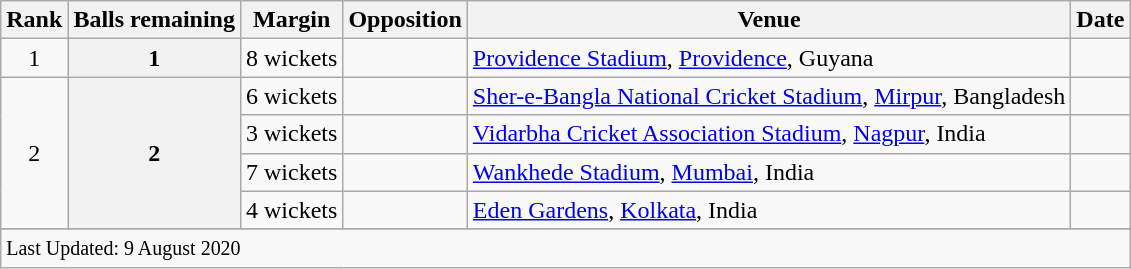<table class="wikitable plainrowheaders sortable">
<tr>
<th scope=col>Rank</th>
<th scope=col>Balls remaining</th>
<th scope=col>Margin</th>
<th scope=col>Opposition</th>
<th scope=col>Venue</th>
<th scope=col>Date</th>
</tr>
<tr>
<td align=center>1</td>
<th scope=row style=text-align:center>1</th>
<td scope=row style=text-align:center;>8 wickets</td>
<td></td>
<td><a href='#'>Providence Stadium</a>, <a href='#'>Providence</a>, Guyana</td>
<td> </td>
</tr>
<tr>
<td align=center rowspan=4>2</td>
<th scope=row style=text-align:center rowspan=4>2</th>
<td scope=row style=text-align:center;>6 wickets</td>
<td></td>
<td><a href='#'>Sher-e-Bangla National Cricket Stadium</a>, <a href='#'>Mirpur</a>, Bangladesh</td>
<td> </td>
</tr>
<tr>
<td scope=row style=text-align:center;>3 wickets</td>
<td></td>
<td><a href='#'>Vidarbha Cricket Association Stadium</a>, <a href='#'>Nagpur</a>, India</td>
<td> </td>
</tr>
<tr>
<td scope=row style=text-align:center;>7 wickets</td>
<td></td>
<td><a href='#'>Wankhede Stadium</a>, <a href='#'>Mumbai</a>, India</td>
<td> </td>
</tr>
<tr>
<td scope=row style=text-align:center;>4 wickets</td>
<td></td>
<td><a href='#'>Eden Gardens</a>, <a href='#'>Kolkata</a>, India</td>
<td> </td>
</tr>
<tr>
</tr>
<tr class=sortbottom>
<td colspan=6><small>Last Updated: 9 August 2020</small></td>
</tr>
</table>
